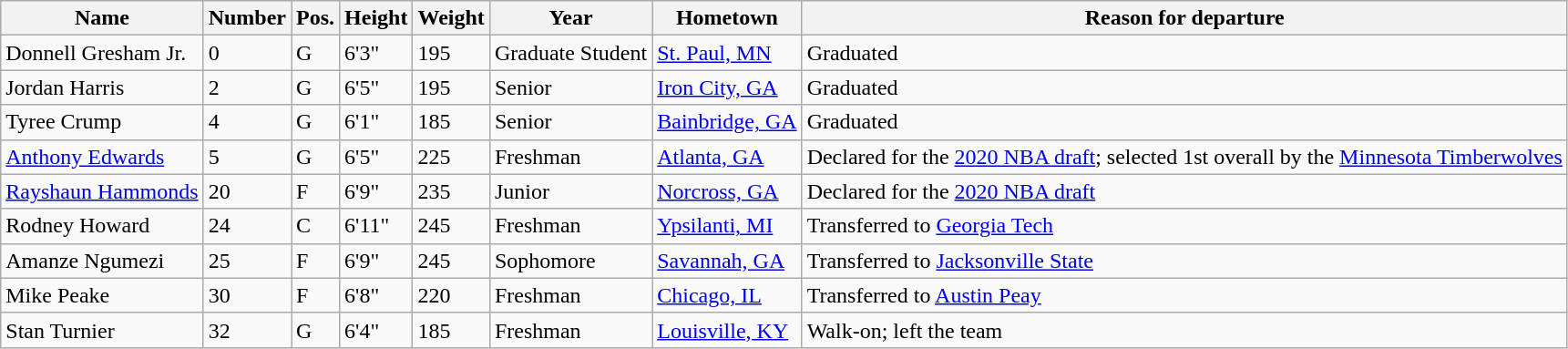<table class="wikitable sortable" border="1">
<tr>
<th>Name</th>
<th>Number</th>
<th>Pos.</th>
<th>Height</th>
<th>Weight</th>
<th>Year</th>
<th>Hometown</th>
<th class="unsortable">Reason for departure</th>
</tr>
<tr>
<td>Donnell Gresham Jr.</td>
<td>0</td>
<td>G</td>
<td>6'3"</td>
<td>195</td>
<td>Graduate Student</td>
<td><a href='#'>St. Paul, MN</a></td>
<td>Graduated</td>
</tr>
<tr>
<td>Jordan Harris</td>
<td>2</td>
<td>G</td>
<td>6'5"</td>
<td>195</td>
<td>Senior</td>
<td><a href='#'>Iron City, GA</a></td>
<td>Graduated</td>
</tr>
<tr>
<td>Tyree Crump</td>
<td>4</td>
<td>G</td>
<td>6'1"</td>
<td>185</td>
<td>Senior</td>
<td><a href='#'>Bainbridge, GA</a></td>
<td>Graduated</td>
</tr>
<tr>
<td><a href='#'>Anthony Edwards</a></td>
<td>5</td>
<td>G</td>
<td>6'5"</td>
<td>225</td>
<td>Freshman</td>
<td><a href='#'>Atlanta, GA</a></td>
<td>Declared for the <a href='#'>2020 NBA draft</a>; selected 1st overall by the <a href='#'>Minnesota Timberwolves</a></td>
</tr>
<tr>
<td><a href='#'>Rayshaun Hammonds</a></td>
<td>20</td>
<td>F</td>
<td>6'9"</td>
<td>235</td>
<td>Junior</td>
<td><a href='#'>Norcross, GA</a></td>
<td>Declared for the <a href='#'>2020 NBA draft</a></td>
</tr>
<tr>
<td>Rodney Howard</td>
<td>24</td>
<td>C</td>
<td>6'11"</td>
<td>245</td>
<td>Freshman</td>
<td><a href='#'>Ypsilanti, MI</a></td>
<td>Transferred to <a href='#'>Georgia Tech</a></td>
</tr>
<tr>
<td>Amanze Ngumezi</td>
<td>25</td>
<td>F</td>
<td>6'9"</td>
<td>245</td>
<td>Sophomore</td>
<td><a href='#'>Savannah, GA</a></td>
<td>Transferred to <a href='#'>Jacksonville State</a></td>
</tr>
<tr>
<td>Mike Peake</td>
<td>30</td>
<td>F</td>
<td>6'8"</td>
<td>220</td>
<td>Freshman</td>
<td><a href='#'>Chicago, IL</a></td>
<td>Transferred to <a href='#'>Austin Peay</a></td>
</tr>
<tr>
<td>Stan Turnier</td>
<td>32</td>
<td>G</td>
<td>6'4"</td>
<td>185</td>
<td>Freshman</td>
<td><a href='#'>Louisville, KY</a></td>
<td>Walk-on; left the team</td>
</tr>
</table>
